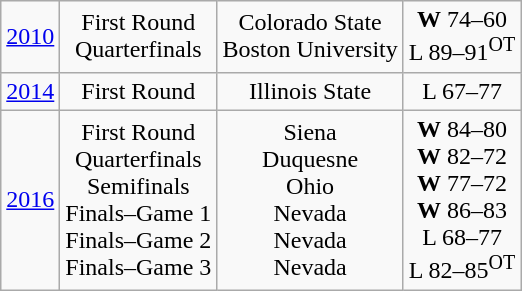<table class="wikitable">
<tr align="center">
<td><a href='#'>2010</a></td>
<td>First Round<br>Quarterfinals</td>
<td>Colorado State<br>Boston University</td>
<td><strong>W</strong> 74–60<br>L 89–91<sup>OT</sup></td>
</tr>
<tr align="center">
<td><a href='#'>2014</a></td>
<td>First Round</td>
<td>Illinois State</td>
<td>L 67–77</td>
</tr>
<tr align="center">
<td><a href='#'>2016</a></td>
<td>First Round<br>Quarterfinals<br>Semifinals<br>Finals–Game 1<br>Finals–Game 2<br>Finals–Game 3</td>
<td>Siena<br>Duquesne<br>Ohio<br>Nevada<br>Nevada<br>Nevada</td>
<td><strong>W</strong> 84–80<br><strong>W</strong> 82–72<br><strong>W</strong> 77–72<br><strong>W</strong> 86–83<br>L 68–77<br>L 82–85<sup>OT</sup></td>
</tr>
</table>
